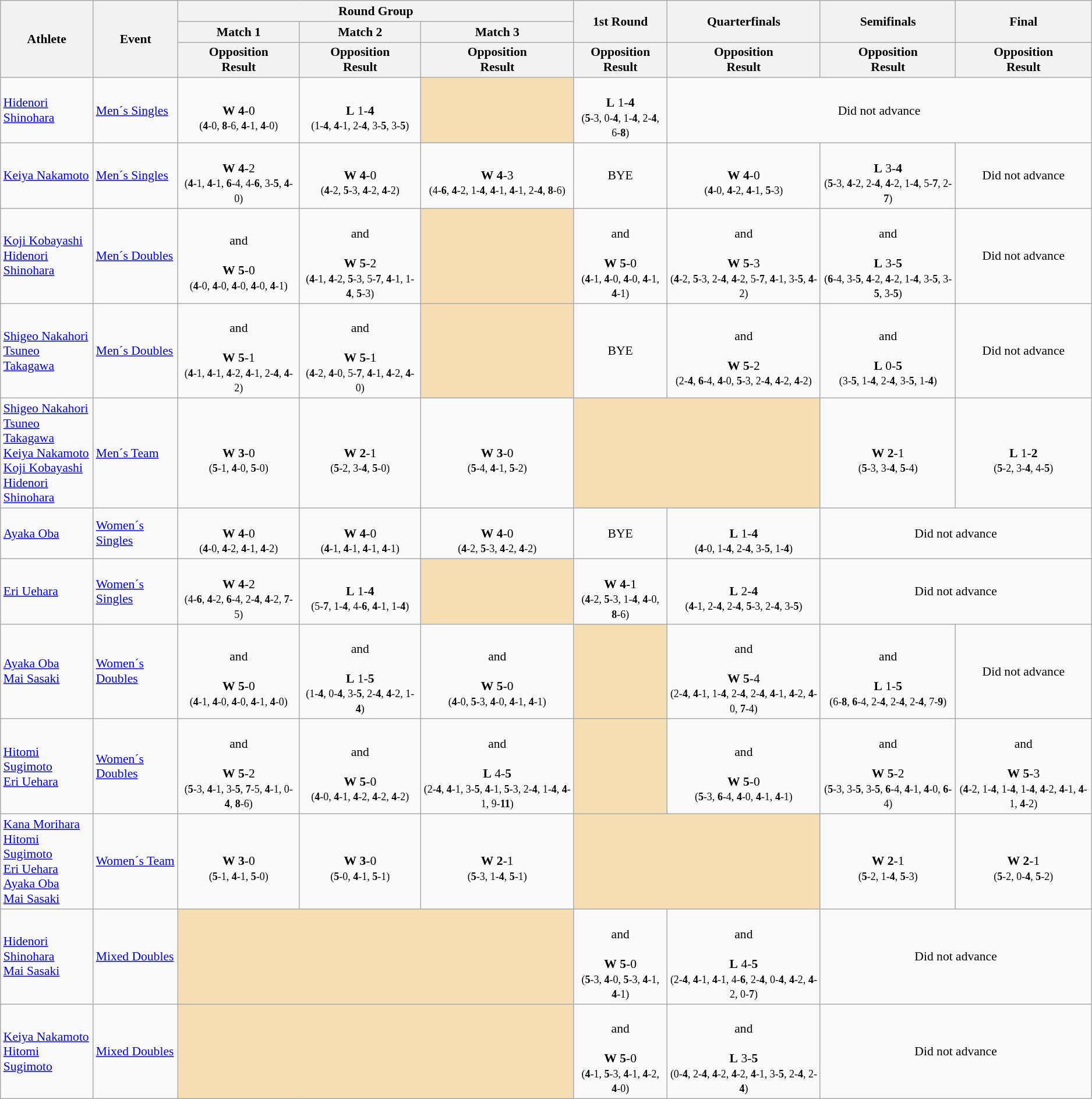<table class="wikitable" border="1" style="font-size:90%">
<tr>
<th rowspan=3>Athlete</th>
<th rowspan=3>Event</th>
<th colspan=3>Round Group</th>
<th rowspan=2>1st Round</th>
<th rowspan=2>Quarterfinals</th>
<th rowspan=2>Semifinals</th>
<th rowspan=2>Final</th>
</tr>
<tr>
<th>Match 1</th>
<th>Match 2</th>
<th>Match 3</th>
</tr>
<tr>
<th>Opposition<br>Result</th>
<th>Opposition<br>Result</th>
<th>Opposition<br>Result</th>
<th>Opposition<br>Result</th>
<th>Opposition<br>Result</th>
<th>Opposition<br>Result</th>
<th>Opposition<br>Result</th>
</tr>
<tr>
<td><a href='#'>Hidenori Shinohara</a></td>
<td><a href='#'>Men´s Singles</a></td>
<td align=center><br><strong>W</strong> <strong>4</strong>-0<br><small>(<strong>4</strong>-0, <strong>8</strong>-6, <strong>4</strong>-1, <strong>4</strong>-0)</small></td>
<td align=center><br><strong>L</strong> 1-<strong>4</strong><br><small>(1-<strong>4</strong>, <strong>4</strong>-1, 2-<strong>4</strong>, 3-<strong>5</strong>, 3-<strong>5</strong>)</small></td>
<td align=center bgcolor=wheat></td>
<td align=center><br><strong>L</strong> 1-<strong>4</strong><br><small>(<strong>5</strong>-3, 0-<strong>4</strong>, 1-<strong>4</strong>, 2-<strong>4</strong>, 6-<strong>8</strong>)</small></td>
<td align=center colspan="7">Did not advance</td>
</tr>
<tr>
<td><a href='#'>Keiya Nakamoto</a></td>
<td><a href='#'>Men´s Singles</a></td>
<td align=center><br><strong>W</strong> <strong>4</strong>-2<br><small>(<strong>4</strong>-1, <strong>4</strong>-1, <strong>6</strong>-4, 4-<strong>6</strong>, 3-<strong>5</strong>, <strong>4</strong>-0)</small></td>
<td align=center><br><strong>W</strong> <strong>4</strong>-0<br><small>(<strong>4</strong>-2, <strong>5</strong>-3, <strong>4</strong>-2, <strong>4</strong>-2)</small></td>
<td align=center><br><strong>W</strong> <strong>4</strong>-3<br><small>(4-<strong>6</strong>, <strong>4</strong>-2, 1-<strong>4</strong>, <strong>4</strong>-1, <strong>4</strong>-1, 2-<strong>4</strong>, <strong>8</strong>-6)</small></td>
<td align=center>BYE</td>
<td align=center><br><strong>W</strong> <strong>4</strong>-0<br><small>(<strong>4</strong>-0, <strong>4</strong>-2, <strong>4</strong>-1, <strong>5</strong>-3)</small></td>
<td align=center><br><strong>L</strong> 3-<strong>4</strong><br><small>(<strong>5</strong>-3, <strong>4</strong>-2, 2-<strong>4</strong>, <strong>4</strong>-2, 1-<strong>4</strong>, 5-<strong>7</strong>, 2-<strong>7</strong>)</small><br></td>
<td align=center colspan="7">Did not advance</td>
</tr>
<tr>
<td><a href='#'>Koji Kobayashi</a><br><a href='#'>Hidenori Shinohara</a></td>
<td><a href='#'>Men´s Doubles</a></td>
<td align=center><br>and<br><br><strong>W</strong> <strong>5</strong>-0<br><small>(<strong>4</strong>-0, <strong>4</strong>-0, <strong>4</strong>-0, <strong>4</strong>-0, <strong>4</strong>-1)</small></td>
<td align=center><br>and<br><br><strong>W</strong> <strong>5</strong>-2<br><small>(<strong>4</strong>-1, <strong>4</strong>-2, <strong>5</strong>-3, 5-<strong>7</strong>, <strong>4</strong>-1, 1-<strong>4</strong>, <strong>5</strong>-3)</small></td>
<td align=center bgcolor=wheat></td>
<td align=center><br>and<br><br><strong>W</strong> <strong>5</strong>-0<br><small>(<strong>4</strong>-1, <strong>4</strong>-0, <strong>4</strong>-0, <strong>4</strong>-1, <strong>4</strong>-1)</small></td>
<td align=center><br>and<br><br><strong>W</strong> <strong>5</strong>-3<br><small>(<strong>4</strong>-2, <strong>5</strong>-3, 2-<strong>4</strong>, <strong>4</strong>-2, 5-<strong>7</strong>, <strong>4</strong>-1, 3-<strong>5</strong>, <strong>4</strong>-2)</small></td>
<td align=center><br>and<br><br><strong>L</strong> 3-<strong>5</strong><br><small>(<strong>6</strong>-4, 3-<strong>5</strong>, <strong>4</strong>-2, <strong>4</strong>-2, 1-<strong>4</strong>, 3-<strong>5</strong>, 3-<strong>5</strong>, 3-<strong>5</strong>)</small><br></td>
<td align=center colspan="7">Did not advance</td>
</tr>
<tr>
<td><a href='#'>Shigeo Nakahori</a><br><a href='#'>Tsuneo Takagawa</a></td>
<td><a href='#'>Men´s Doubles</a></td>
<td align=center><br>and<br><br><strong>W</strong> <strong>5</strong>-1<br><small>(<strong>4</strong>-1, <strong>4</strong>-1, <strong>4</strong>-2, <strong>4</strong>-1, 2-<strong>4</strong>, <strong>4</strong>-2)</small></td>
<td align=center><br>and<br><br><strong>W</strong> <strong>5</strong>-1<br><small>(<strong>4</strong>-2, <strong>4</strong>-0, 5-<strong>7</strong>, <strong>4</strong>-1, <strong>4</strong>-2, <strong>4</strong>-0)</small></td>
<td align=center bgcolor=wheat></td>
<td align=center>BYE</td>
<td align=center><br>and<br><br><strong>W</strong> <strong>5</strong>-2<br><small>(2-<strong>4</strong>, <strong>6</strong>-4, <strong>4</strong>-0, <strong>5</strong>-3, 2-<strong>4</strong>, <strong>4</strong>-2, <strong>4</strong>-2)</small></td>
<td align=center><br>and<br><br><strong>L</strong> 0-<strong>5</strong><br><small>(3-<strong>5</strong>, 1-<strong>4</strong>, 2-<strong>4</strong>, 3-<strong>5</strong>, 1-<strong>4</strong>)</small><br></td>
<td align=center colspan="7">Did not advance</td>
</tr>
<tr>
<td><a href='#'>Shigeo Nakahori</a><br><a href='#'>Tsuneo Takagawa</a><br><a href='#'>Keiya Nakamoto</a><br><a href='#'>Koji Kobayashi</a><br><a href='#'>Hidenori Shinohara</a></td>
<td><a href='#'>Men´s Team</a></td>
<td align=center><br><strong>W</strong> <strong>3</strong>-0<br><small>(<strong>5</strong>-1, <strong>4</strong>-0, <strong>5</strong>-0)</small></td>
<td align=center><br><strong>W</strong> <strong>2</strong>-1<br><small>(<strong>5</strong>-2, 3-<strong>4</strong>, <strong>5</strong>-0)</small></td>
<td align=center><br><strong>W</strong> <strong>3</strong>-0<br><small>(<strong>5</strong>-4, <strong>4</strong>-1, <strong>5</strong>-2)</small></td>
<td align=center bgcolor=wheat colspan=2></td>
<td align=center><br><strong>W</strong> <strong>2</strong>-1<br><small>(<strong>5</strong>-3, 3-<strong>4</strong>, <strong>5</strong>-4)</small></td>
<td align=center><br><strong>L</strong> 1-<strong>2</strong><br><small>(<strong>5</strong>-2, 3-<strong>4</strong>, 4-<strong>5</strong>)</small><br></td>
</tr>
<tr>
<td><a href='#'>Ayaka Oba</a></td>
<td><a href='#'>Women´s Singles</a></td>
<td align=center><br><strong>W</strong> <strong>4</strong>-0<br><small>(<strong>4</strong>-0, <strong>4</strong>-2, <strong>4</strong>-1, <strong>4</strong>-2)</small></td>
<td align=center><br><strong>W</strong> <strong>4</strong>-0<br><small>(<strong>4</strong>-1, <strong>4</strong>-1, <strong>4</strong>-1, <strong>4</strong>-1)</small></td>
<td align=center><br><strong>W</strong> <strong>4</strong>-0<br><small>(<strong>4</strong>-2, <strong>5</strong>-3, <strong>4</strong>-2, <strong>4</strong>-2)</small></td>
<td align=center>BYE</td>
<td align=center><br><strong>L</strong> 1-<strong>4</strong><br><small>(<strong>4</strong>-0, 1-<strong>4</strong>, 2-<strong>4</strong>, 3-<strong>5</strong>, 1-<strong>4</strong>)</small></td>
<td align=center colspan="7">Did not advance</td>
</tr>
<tr>
<td><a href='#'>Eri Uehara</a></td>
<td><a href='#'>Women´s Singles</a></td>
<td align=center><br><strong>W</strong> <strong>4</strong>-2<br><small>(4-<strong>6</strong>, <strong>4</strong>-2, <strong>6</strong>-4, 2-<strong>4</strong>, <strong>4</strong>-2, <strong>7</strong>-5)</small></td>
<td align=center><br><strong>L</strong> 1-<strong>4</strong><br><small>(5-<strong>7</strong>, 1-<strong>4</strong>, 4-<strong>6</strong>, <strong>4</strong>-1, 1-<strong>4</strong>)</small></td>
<td align=center bgcolor=wheat></td>
<td align=center><br><strong>W</strong> <strong>4</strong>-1<br><small>(<strong>4</strong>-2, <strong>5</strong>-3, 1-<strong>4</strong>, <strong>4</strong>-0, <strong>8</strong>-6)</small></td>
<td align=center><br><strong>L</strong> 2-<strong>4</strong><br><small>(<strong>4</strong>-1, 2-<strong>4</strong>, 2-<strong>4</strong>, <strong>5</strong>-3, 2-<strong>4</strong>, 3-<strong>5</strong>)</small></td>
<td align=center colspan="7">Did not advance</td>
</tr>
<tr>
<td><a href='#'>Ayaka Oba</a><br><a href='#'>Mai Sasaki</a></td>
<td><a href='#'>Women´s Doubles</a></td>
<td align=center><br>and<br><br><strong>W</strong> <strong>5</strong>-0<br><small>(<strong>4</strong>-1, <strong>4</strong>-0, <strong>4</strong>-0, <strong>4</strong>-1, <strong>4</strong>-0)</small></td>
<td align=center><br>and<br><br><strong>L</strong> 1-<strong>5</strong><br><small>(1-<strong>4</strong>, 0-<strong>4</strong>, 3-<strong>5</strong>, 2-<strong>4</strong>, <strong>4</strong>-2, 1-<strong>4</strong>)</small></td>
<td align=center><br>and<br><br><strong>W</strong> <strong>5</strong>-0<br><small>(<strong>4</strong>-0, <strong>5</strong>-3, <strong>4</strong>-0, <strong>4</strong>-1, <strong>4</strong>-1)</small></td>
<td align=center bgcolor=wheat></td>
<td align=center><br>and<br><br><strong>W</strong> <strong>5</strong>-4<br><small>(2-<strong>4</strong>, <strong>4</strong>-1, 1-<strong>4</strong>, 2-<strong>4</strong>, 2-<strong>4</strong>, <strong>4</strong>-1, <strong>4</strong>-2, <strong>4</strong>-0, <strong>7</strong>-4)</small></td>
<td align=center><br>and<br><br><strong>L</strong> 1-<strong>5</strong><br><small>(6-<strong>8</strong>, <strong>6</strong>-4, 2-<strong>4</strong>, 2-<strong>4</strong>, 2-<strong>4</strong>, 7-<strong>9</strong>)</small><br></td>
<td align=center colspan="7">Did not advance</td>
</tr>
<tr>
<td><a href='#'>Hitomi Sugimoto</a><br><a href='#'>Eri Uehara</a></td>
<td><a href='#'>Women´s Doubles</a></td>
<td align=center><br>and<br><br><strong>W</strong> <strong>5</strong>-2<br><small>(<strong>5</strong>-3, <strong>4</strong>-1, 3-<strong>5</strong>, <strong>7</strong>-5, <strong>4</strong>-1, 0-<strong>4</strong>, <strong>8</strong>-6)</small></td>
<td align=center><br>and<br><br><strong>W</strong> <strong>5</strong>-0<br><small>(<strong>4</strong>-0, <strong>4</strong>-1, <strong>4</strong>-2, <strong>4</strong>-2, <strong>4</strong>-2)</small></td>
<td align=center><br>and<br><br><strong>L</strong> 4-<strong>5</strong><br><small>(2-<strong>4</strong>, <strong>4</strong>-1, 3-<strong>5</strong>, <strong>4</strong>-1, <strong>5</strong>-3, 2-<strong>4</strong>, 1-<strong>4</strong>, <strong>4</strong>-1, 9-<strong>11</strong>)</small></td>
<td align=center bgcolor=wheat></td>
<td align=center><br>and<br><br><strong>W</strong> <strong>5</strong>-0<br><small>(<strong>5</strong>-3, <strong>6</strong>-4, <strong>4</strong>-0, <strong>4</strong>-1, <strong>4</strong>-1)</small></td>
<td align=center><br>and<br><br><strong>W</strong> <strong>5</strong>-2<br><small>(<strong>5</strong>-3, 3-<strong>5</strong>, 3-<strong>5</strong>, <strong>6</strong>-4, <strong>4</strong>-1, <strong>4</strong>-0, <strong>6</strong>-4)</small></td>
<td align=center><br>and<br><br><strong>W</strong> <strong>5</strong>-3<br><small>(<strong>4</strong>-2, 1-<strong>4</strong>, 1-<strong>4</strong>, 1-<strong>4</strong>, <strong>4</strong>-2, <strong>4</strong>-1, <strong>4</strong>-1, <strong>4</strong>-2)</small><br></td>
</tr>
<tr>
<td><a href='#'>Kana Morihara</a><br><a href='#'>Hitomi Sugimoto</a><br><a href='#'>Eri Uehara</a><br><a href='#'>Ayaka Oba</a><br><a href='#'>Mai Sasaki</a></td>
<td><a href='#'>Women´s Team</a></td>
<td align=center><br><strong>W</strong> <strong>3</strong>-0<br><small>(<strong>5</strong>-1, <strong>4</strong>-1, <strong>5</strong>-0)</small></td>
<td align=center><br><strong>W</strong> <strong>3</strong>-0<br><small>(<strong>5</strong>-0, <strong>4</strong>-1, <strong>5</strong>-1)</small></td>
<td align=center><br><strong>W</strong> <strong>2</strong>-1<br><small>(<strong>5</strong>-3, 1-<strong>4</strong>, <strong>5</strong>-1)</small></td>
<td align=center bgcolor=wheat colspan=2></td>
<td align=center><br><strong>W</strong> <strong>2</strong>-1<br><small>(<strong>5</strong>-2, 1-<strong>4</strong>, <strong>5</strong>-3)</small></td>
<td align=center><br><strong>W</strong> <strong>2</strong>-1<br><small>(<strong>5</strong>-2, 0-<strong>4</strong>, <strong>5</strong>-2)</small><br></td>
</tr>
<tr>
<td><a href='#'>Hidenori Shinohara</a><br><a href='#'>Mai Sasaki</a></td>
<td><a href='#'>Mixed Doubles</a></td>
<td align=center bgcolor=wheat colspan=3></td>
<td align=center><br>and<br><br><strong>W</strong> <strong>5</strong>-0<br><small>(<strong>5</strong>-3, <strong>4</strong>-0, <strong>5</strong>-3, <strong>4</strong>-1, <strong>4</strong>-1)</small></td>
<td align=center><br>and<br><br><strong>L</strong> 4-<strong>5</strong><br><small>(2-<strong>4</strong>, <strong>4</strong>-1, <strong>4</strong>-1, 4-<strong>6</strong>, 2-<strong>4</strong>, 0-<strong>4</strong>, <strong>4</strong>-2, <strong>4</strong>-2, 0-<strong>7</strong>)</small></td>
<td align=center colspan="7">Did not advance</td>
</tr>
<tr>
<td><a href='#'>Keiya Nakamoto</a><br><a href='#'>Hitomi Sugimoto</a></td>
<td><a href='#'>Mixed Doubles</a></td>
<td align=center bgcolor=wheat colspan=3></td>
<td align=center><br>and<br><br><strong>W</strong> <strong>5</strong>-0<br><small>(<strong>4</strong>-1, <strong>5</strong>-3, <strong>4</strong>-1, <strong>4</strong>-2, <strong>4</strong>-0)</small></td>
<td align=center><br>and<br><br><strong>L</strong> 3-<strong>5</strong><br><small>(0-<strong>4</strong>, 2-<strong>4</strong>, <strong>4</strong>-2, <strong>4</strong>-2, <strong>4</strong>-1, 3-<strong>5</strong>, 2-<strong>4</strong>, 2-<strong>4</strong>)</small></td>
<td align=center colspan="7">Did not advance</td>
</tr>
</table>
